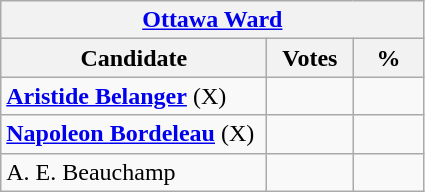<table class="wikitable">
<tr>
<th colspan="3"><a href='#'>Ottawa Ward</a></th>
</tr>
<tr>
<th style="width: 170px">Candidate</th>
<th style="width: 50px">Votes</th>
<th style="width: 40px">%</th>
</tr>
<tr>
<td><strong><a href='#'>Aristide Belanger</a></strong> (X)</td>
<td></td>
<td></td>
</tr>
<tr>
<td><strong><a href='#'>Napoleon Bordeleau</a></strong> (X)</td>
<td></td>
<td></td>
</tr>
<tr>
<td>A. E. Beauchamp</td>
<td></td>
<td></td>
</tr>
</table>
